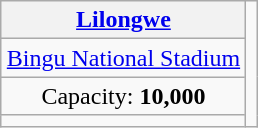<table class="wikitable" style="text-align:center; margin:0.2em auto;">
<tr>
<th><a href='#'>Lilongwe</a></th>
<td rowspan="4"></td>
</tr>
<tr>
<td><a href='#'>Bingu National Stadium</a></td>
</tr>
<tr>
<td>Capacity: <strong>10,000</strong></td>
</tr>
<tr>
<td></td>
</tr>
</table>
